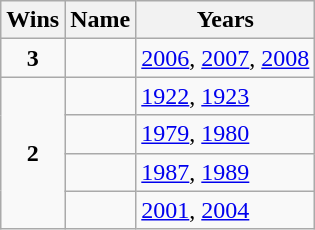<table class="wikitable">
<tr>
<th>Wins</th>
<th>Name</th>
<th>Years</th>
</tr>
<tr>
<td align="center"><strong>3</strong></td>
<td><strong></strong></td>
<td align="left"><a href='#'>2006</a>, <a href='#'>2007</a>, <a href='#'>2008</a></td>
</tr>
<tr>
<td rowspan="4" align="center"><strong>2</strong></td>
<td></td>
<td align="left"><a href='#'>1922</a>, <a href='#'>1923</a></td>
</tr>
<tr>
<td></td>
<td align="left"><a href='#'>1979</a>, <a href='#'>1980</a></td>
</tr>
<tr>
<td></td>
<td align="left"><a href='#'>1987</a>, <a href='#'>1989</a></td>
</tr>
<tr>
<td></td>
<td align="left"><a href='#'>2001</a>, <a href='#'>2004</a></td>
</tr>
</table>
